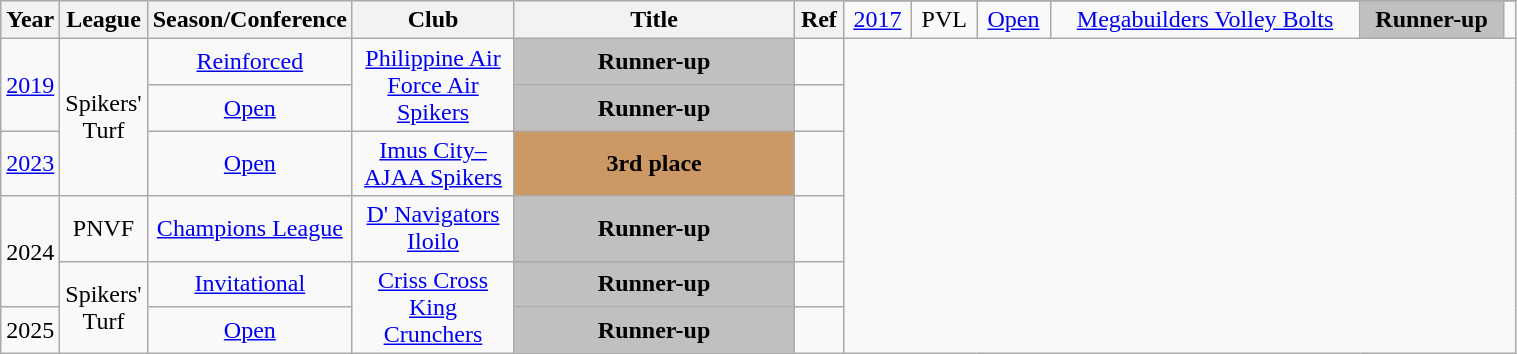<table class="wikitable sortable" style="text-align:center" width="80%">
<tr>
<th style="width:5px;" rowspan="2">Year</th>
<th style="width:25px;" rowspan="2">League</th>
<th style="width:100px;" rowspan="2">Season/Conference</th>
<th style="width:100px;" rowspan="2">Club</th>
<th style="width:180px;" rowspan="2">Title</th>
<th style="width:25px;" rowspan="2">Ref</th>
</tr>
<tr align=center>
<td rowspan =1><a href='#'>2017</a></td>
<td>PVL</td>
<td><a href='#'>Open</a></td>
<td><a href='#'>Megabuilders Volley Bolts</a></td>
<td style="background:silver;"><strong>Runner-up</strong></td>
<td></td>
</tr>
<tr align=center>
<td rowspan=2><a href='#'>2019</a></td>
<td rowspan=3>Spikers' Turf</td>
<td><a href='#'>Reinforced</a></td>
<td rowspan=2><a href='#'>Philippine Air Force Air Spikers</a></td>
<td style="background:silver"><strong>Runner-up</strong></td>
<td></td>
</tr>
<tr align=center>
<td><a href='#'>Open</a></td>
<td style="background:silver"><strong>Runner-up</strong></td>
<td></td>
</tr>
<tr align=center>
<td><a href='#'>2023</a></td>
<td><a href='#'>Open</a></td>
<td><a href='#'>Imus City–AJAA Spikers</a></td>
<td style="background:#cc9966;"><strong>3rd place</strong></td>
<td></td>
</tr>
<tr>
<td rowspan=2>2024</td>
<td>PNVF</td>
<td><a href='#'>Champions League</a></td>
<td><a href='#'>D' Navigators Iloilo</a></td>
<td style="background:silver;"><strong>Runner-up</strong></td>
<td></td>
</tr>
<tr>
<td rowspan=2>Spikers' Turf</td>
<td><a href='#'>Invitational</a></td>
<td rowspan=2><a href='#'>Criss Cross King Crunchers</a></td>
<td style="background:silver;"><strong>Runner-up</strong></td>
<td></td>
</tr>
<tr>
<td>2025</td>
<td><a href='#'>Open</a></td>
<td style="background:silver;"><strong>Runner-up</strong></td>
<td></td>
</tr>
</table>
